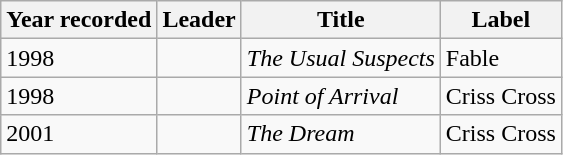<table class="wikitable sortable">
<tr>
<th>Year recorded</th>
<th>Leader</th>
<th>Title</th>
<th>Label</th>
</tr>
<tr>
<td>1998</td>
<td></td>
<td><em>The Usual Suspects</em></td>
<td>Fable</td>
</tr>
<tr>
<td>1998</td>
<td></td>
<td><em>Point of Arrival</em></td>
<td>Criss Cross</td>
</tr>
<tr>
<td>2001</td>
<td></td>
<td><em>The Dream</em></td>
<td>Criss Cross</td>
</tr>
</table>
